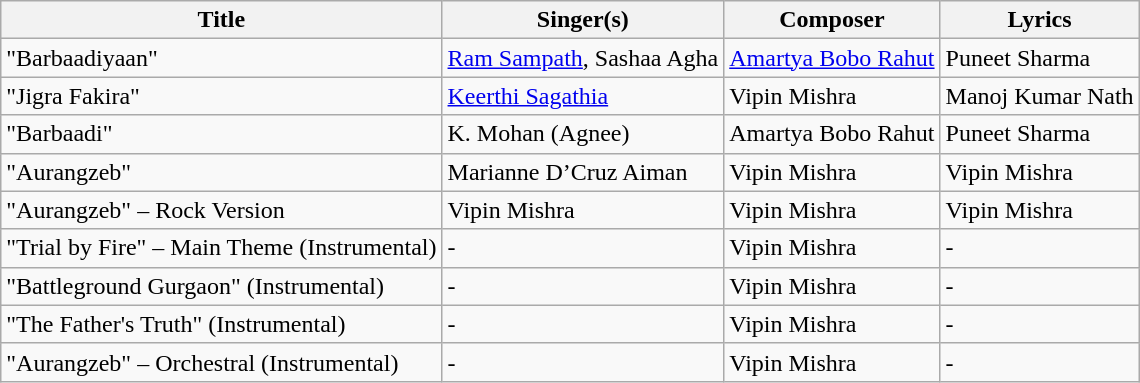<table class="wikitable">
<tr>
<th>Title</th>
<th>Singer(s)</th>
<th>Composer</th>
<th>Lyrics</th>
</tr>
<tr>
<td>"Barbaadiyaan"</td>
<td><a href='#'>Ram Sampath</a>, Sashaa Agha</td>
<td><a href='#'>Amartya Bobo Rahut</a></td>
<td>Puneet Sharma</td>
</tr>
<tr>
<td>"Jigra Fakira"</td>
<td><a href='#'>Keerthi Sagathia</a></td>
<td>Vipin Mishra</td>
<td>Manoj Kumar Nath</td>
</tr>
<tr>
<td>"Barbaadi"</td>
<td>K. Mohan (Agnee)</td>
<td>Amartya Bobo Rahut</td>
<td>Puneet Sharma</td>
</tr>
<tr>
<td>"Aurangzeb"</td>
<td>Marianne D’Cruz Aiman</td>
<td>Vipin Mishra</td>
<td>Vipin Mishra</td>
</tr>
<tr>
<td>"Aurangzeb" – Rock Version</td>
<td>Vipin Mishra</td>
<td>Vipin Mishra</td>
<td>Vipin Mishra</td>
</tr>
<tr>
<td>"Trial by Fire" – Main Theme (Instrumental)</td>
<td>-</td>
<td>Vipin Mishra</td>
<td>-</td>
</tr>
<tr>
<td>"Battleground Gurgaon" (Instrumental)</td>
<td>-</td>
<td>Vipin Mishra</td>
<td>-</td>
</tr>
<tr>
<td>"The Father's Truth" (Instrumental)</td>
<td>-</td>
<td>Vipin Mishra</td>
<td>-</td>
</tr>
<tr>
<td>"Aurangzeb" – Orchestral (Instrumental)</td>
<td>-</td>
<td>Vipin Mishra</td>
<td>-</td>
</tr>
</table>
